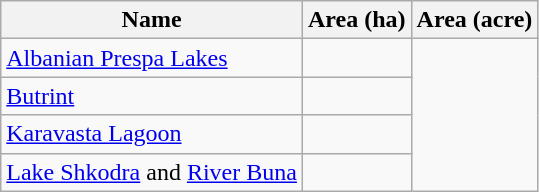<table class="wikitable">
<tr>
<th scope="col" align=left>Name</th>
<th scope="col">Area (ha)</th>
<th scope="col">Area (acre)</th>
</tr>
<tr ---->
<td><a href='#'>Albanian Prespa Lakes</a></td>
<td></td>
</tr>
<tr ---->
<td><a href='#'>Butrint</a></td>
<td></td>
</tr>
<tr ---->
<td><a href='#'>Karavasta Lagoon</a></td>
<td></td>
</tr>
<tr ---->
<td><a href='#'>Lake Shkodra</a> and <a href='#'>River Buna</a></td>
<td></td>
</tr>
</table>
